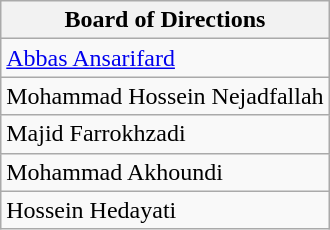<table class="wikitable" "align: right;">
<tr>
<th>Board of Directions</th>
</tr>
<tr>
<td> <a href='#'>Abbas Ansarifard</a></td>
</tr>
<tr>
<td> Mohammad Hossein Nejadfallah</td>
</tr>
<tr>
<td> Majid Farrokhzadi</td>
</tr>
<tr>
<td> Mohammad Akhoundi</td>
</tr>
<tr>
<td> Hossein Hedayati</td>
</tr>
</table>
